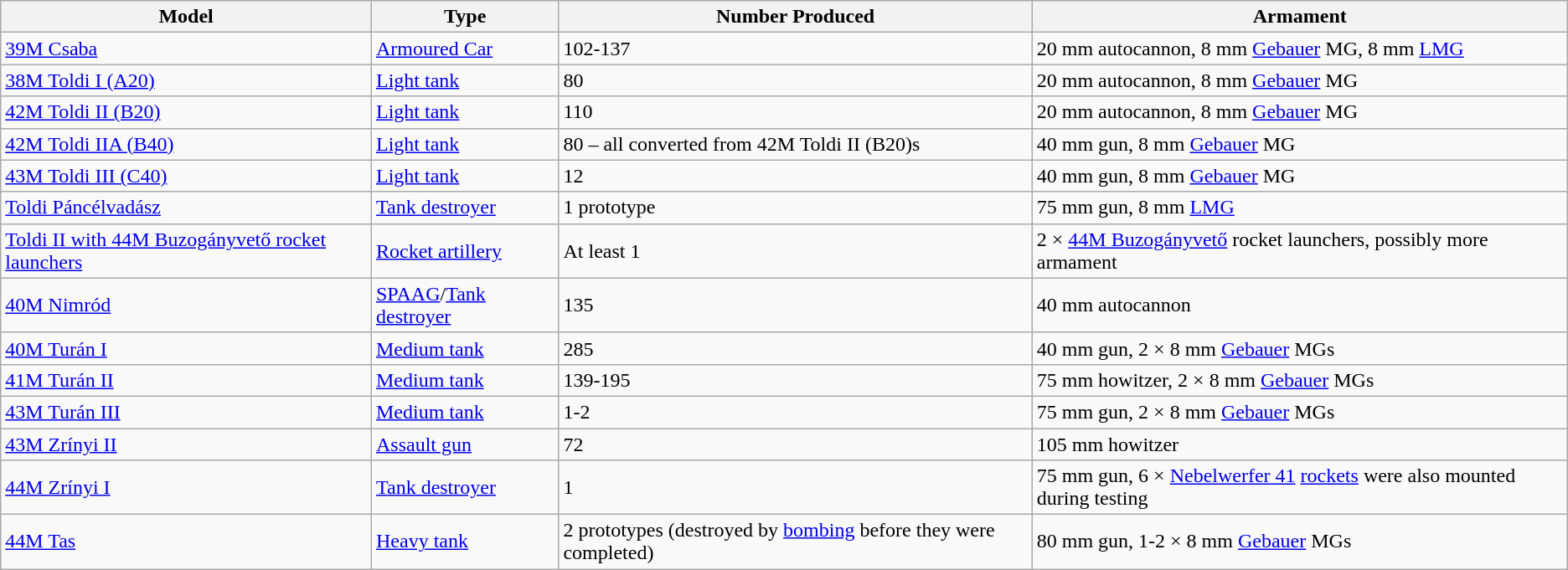<table class="wikitable">
<tr>
<th>Model</th>
<th>Type</th>
<th>Number Produced</th>
<th>Armament</th>
</tr>
<tr>
<td><a href='#'>39M Csaba</a></td>
<td><a href='#'>Armoured Car</a></td>
<td>102-137</td>
<td>20 mm autocannon, 8 mm <a href='#'>Gebauer</a> MG, 8 mm <a href='#'>LMG</a></td>
</tr>
<tr>
<td><a href='#'>38M Toldi I (A20)</a></td>
<td><a href='#'>Light tank</a></td>
<td>80</td>
<td>20 mm autocannon, 8 mm <a href='#'>Gebauer</a> MG</td>
</tr>
<tr>
<td><a href='#'>42M Toldi II (B20)</a></td>
<td><a href='#'>Light tank</a></td>
<td>110</td>
<td>20 mm autocannon, 8 mm <a href='#'>Gebauer</a> MG</td>
</tr>
<tr>
<td><a href='#'>42M Toldi IIA (B40)</a></td>
<td><a href='#'>Light tank</a></td>
<td>80 – all converted from 42M Toldi II (B20)s</td>
<td>40 mm gun, 8 mm <a href='#'>Gebauer</a> MG</td>
</tr>
<tr>
<td><a href='#'>43M Toldi III (C40)</a></td>
<td><a href='#'>Light tank</a></td>
<td>12</td>
<td>40 mm gun, 8 mm <a href='#'>Gebauer</a> MG</td>
</tr>
<tr>
<td><a href='#'>Toldi Páncélvadász</a></td>
<td><a href='#'>Tank destroyer</a></td>
<td>1 prototype</td>
<td>75 mm gun, 8 mm <a href='#'>LMG</a></td>
</tr>
<tr>
<td><a href='#'>Toldi II with 44M Buzogányvető rocket launchers</a></td>
<td><a href='#'>Rocket artillery</a></td>
<td>At least 1</td>
<td>2 × <a href='#'>44M Buzogányvető</a> rocket launchers, possibly more armament</td>
</tr>
<tr>
<td><a href='#'>40M Nimród</a></td>
<td><a href='#'>SPAAG</a>/<a href='#'>Tank destroyer</a></td>
<td>135</td>
<td>40 mm autocannon</td>
</tr>
<tr>
<td><a href='#'>40M Turán I</a></td>
<td><a href='#'>Medium tank</a></td>
<td>285</td>
<td>40 mm gun, 2 × 8 mm <a href='#'>Gebauer</a> MGs</td>
</tr>
<tr>
<td><a href='#'>41M Turán II</a></td>
<td><a href='#'>Medium tank</a></td>
<td>139-195</td>
<td>75 mm howitzer, 2 × 8 mm <a href='#'>Gebauer</a> MGs</td>
</tr>
<tr>
<td><a href='#'>43M Turán III</a></td>
<td><a href='#'>Medium tank</a></td>
<td>1-2</td>
<td>75 mm gun, 2 × 8 mm <a href='#'>Gebauer</a> MGs</td>
</tr>
<tr>
<td><a href='#'>43M Zrínyi II</a></td>
<td><a href='#'>Assault gun</a></td>
<td>72</td>
<td>105 mm howitzer</td>
</tr>
<tr>
<td><a href='#'>44M Zrínyi I</a></td>
<td><a href='#'>Tank destroyer</a></td>
<td>1</td>
<td>75 mm gun, 6 × <a href='#'>Nebelwerfer 41</a> <a href='#'>rockets</a> were also mounted during testing</td>
</tr>
<tr>
<td><a href='#'>44M Tas</a></td>
<td><a href='#'>Heavy tank</a></td>
<td>2 prototypes (destroyed by <a href='#'>bombing</a> before they were completed)</td>
<td>80 mm gun, 1-2 × 8 mm <a href='#'>Gebauer</a> MGs</td>
</tr>
</table>
